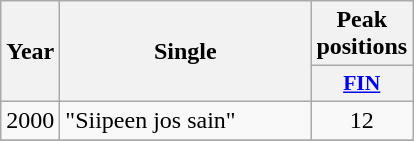<table class="wikitable">
<tr>
<th align="center" rowspan="2" width="10">Year</th>
<th align="center" rowspan="2" width="160">Single</th>
<th align="center" colspan="1" width="20">Peak positions</th>
</tr>
<tr>
<th scope="col" style="width:3em;font-size:90%;"><a href='#'>FIN</a><br></th>
</tr>
<tr>
<td style="text-align:center;">2000</td>
<td>"Siipeen jos sain"</td>
<td style="text-align:center;">12</td>
</tr>
<tr>
</tr>
</table>
